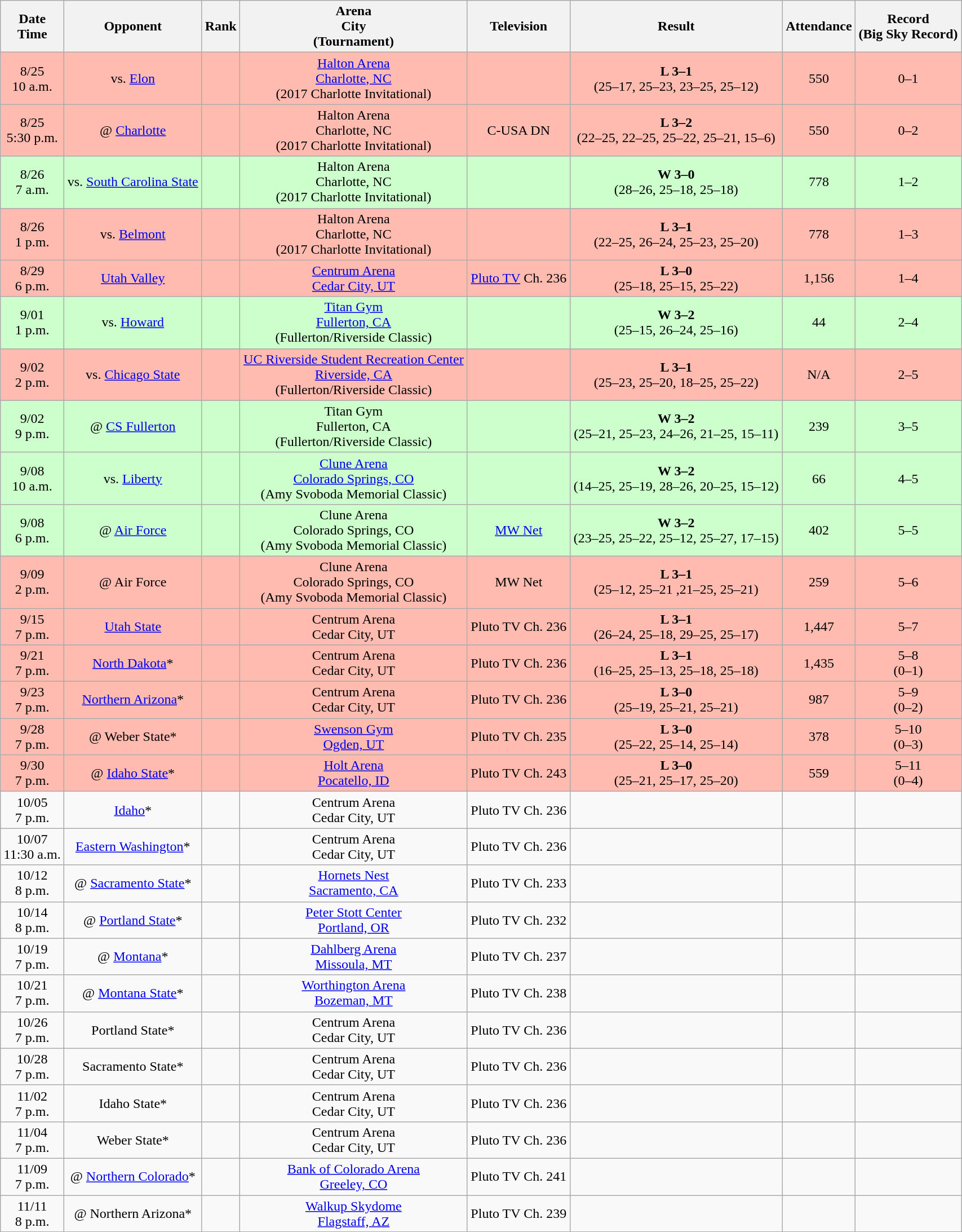<table class="wikitable" style="width:90%">
<tr>
<th style=>Date<br>Time</th>
<th style=>Opponent</th>
<th style=>Rank</th>
<th style=>Arena<br>City<br>(Tournament)</th>
<th style=>Television</th>
<th style=>Result</th>
<th style=>Attendance</th>
<th style=>Record<br>(Big Sky Record)</th>
</tr>
<tr align="center" bgcolor="#ffbbb">
<td>8/25<br>10 a.m.</td>
<td>vs. <a href='#'>Elon</a></td>
<td></td>
<td><a href='#'>Halton Arena</a><br><a href='#'>Charlotte, NC</a><br>(2017 Charlotte Invitational)</td>
<td></td>
<td><strong>L 3–1</strong><br>(25–17, 25–23, 23–25, 25–12)</td>
<td>550</td>
<td>0–1</td>
</tr>
<tr align="center" bgcolor="#ffbbb">
<td>8/25<br>5:30 p.m.</td>
<td>@ <a href='#'>Charlotte</a></td>
<td></td>
<td>Halton Arena<br>Charlotte, NC<br>(2017 Charlotte Invitational)</td>
<td>C-USA DN</td>
<td><strong>L 3–2</strong><br>(22–25, 22–25, 25–22, 25–21, 15–6)</td>
<td>550</td>
<td>0–2</td>
</tr>
<tr align="center" bgcolor="#ccffcc">
<td>8/26<br>7 a.m.</td>
<td>vs. <a href='#'>South Carolina State</a></td>
<td></td>
<td>Halton Arena<br>Charlotte, NC<br>(2017 Charlotte Invitational)</td>
<td></td>
<td><strong>W 3–0</strong><br>(28–26, 25–18, 25–18)</td>
<td>778</td>
<td>1–2</td>
</tr>
<tr align="center" bgcolor="#ffbbb">
<td>8/26<br>1 p.m.</td>
<td>vs. <a href='#'>Belmont</a></td>
<td></td>
<td>Halton Arena<br>Charlotte, NC<br>(2017 Charlotte Invitational)</td>
<td></td>
<td><strong>L 3–1</strong><br>(22–25, 26–24, 25–23, 25–20)</td>
<td>778</td>
<td>1–3</td>
</tr>
<tr align="center" bgcolor="#ffbbb">
<td>8/29<br>6 p.m.</td>
<td><a href='#'>Utah Valley</a></td>
<td></td>
<td><a href='#'>Centrum Arena</a><br><a href='#'>Cedar City, UT</a></td>
<td><a href='#'>Pluto TV</a> Ch. 236</td>
<td><strong>L 3–0</strong><br>(25–18, 25–15, 25–22)</td>
<td>1,156</td>
<td>1–4</td>
</tr>
<tr align="center" bgcolor="#ccffcc">
<td>9/01<br>1 p.m.</td>
<td>vs. <a href='#'>Howard</a></td>
<td></td>
<td><a href='#'>Titan Gym</a><br><a href='#'>Fullerton, CA</a><br>(Fullerton/Riverside Classic)</td>
<td></td>
<td><strong>W 3–2</strong><br>(25–15, 26–24, 25–16)</td>
<td>44</td>
<td>2–4</td>
</tr>
<tr align="center" bgcolor="#ffbbb">
<td>9/02<br>2 p.m.</td>
<td>vs. <a href='#'>Chicago State</a></td>
<td></td>
<td><a href='#'>UC Riverside Student Recreation Center</a><br><a href='#'>Riverside, CA</a><br>(Fullerton/Riverside Classic)</td>
<td></td>
<td><strong>L 3–1</strong><br>(25–23, 25–20, 18–25, 25–22)</td>
<td>N/A</td>
<td>2–5</td>
</tr>
<tr align="center" bgcolor="#ccffcc">
<td>9/02<br>9 p.m.</td>
<td>@ <a href='#'>CS Fullerton</a></td>
<td></td>
<td>Titan Gym<br>Fullerton, CA<br>(Fullerton/Riverside Classic)</td>
<td></td>
<td><strong>W 3–2</strong><br>(25–21, 25–23, 24–26, 21–25, 15–11)</td>
<td>239</td>
<td>3–5</td>
</tr>
<tr align="center" bgcolor="#ccffcc">
<td>9/08<br>10 a.m.</td>
<td>vs. <a href='#'>Liberty</a></td>
<td></td>
<td><a href='#'>Clune Arena</a><br><a href='#'>Colorado Springs, CO</a><br>(Amy Svoboda Memorial Classic)</td>
<td></td>
<td><strong>W 3–2</strong><br>(14–25, 25–19, 28–26, 20–25, 15–12)</td>
<td>66</td>
<td>4–5</td>
</tr>
<tr align="center" bgcolor="#ccffcc">
<td>9/08<br>6 p.m.</td>
<td>@ <a href='#'>Air Force</a></td>
<td></td>
<td>Clune Arena<br>Colorado Springs, CO<br>(Amy Svoboda Memorial Classic)</td>
<td><a href='#'>MW Net</a></td>
<td><strong>W 3–2</strong><br>(23–25, 25–22, 25–12, 25–27, 17–15)</td>
<td>402</td>
<td>5–5</td>
</tr>
<tr align="center" bgcolor="#ffbbb">
<td>9/09<br>2 p.m.</td>
<td>@ Air Force</td>
<td></td>
<td>Clune Arena<br>Colorado Springs, CO<br>(Amy Svoboda Memorial Classic)</td>
<td>MW Net</td>
<td><strong>L 3–1</strong><br>(25–12, 25–21 ,21–25, 25–21)</td>
<td>259</td>
<td>5–6</td>
</tr>
<tr align="center" bgcolor="#ffbbb">
<td>9/15<br>7 p.m.</td>
<td><a href='#'>Utah State</a></td>
<td></td>
<td>Centrum Arena<br>Cedar City, UT</td>
<td>Pluto TV Ch. 236</td>
<td><strong>L 3–1</strong><br>(26–24, 25–18, 29–25, 25–17)</td>
<td>1,447</td>
<td>5–7</td>
</tr>
<tr align="center" bgcolor="#ffbbb">
<td>9/21<br>7 p.m.</td>
<td><a href='#'>North Dakota</a>*</td>
<td></td>
<td>Centrum Arena<br>Cedar City, UT</td>
<td>Pluto TV Ch. 236</td>
<td><strong>L 3–1</strong><br>(16–25, 25–13, 25–18, 25–18)</td>
<td>1,435</td>
<td>5–8<br>(0–1)</td>
</tr>
<tr align="center" bgcolor="#ffbbb">
<td>9/23<br>7 p.m.</td>
<td><a href='#'>Northern Arizona</a>*</td>
<td></td>
<td>Centrum Arena<br>Cedar City, UT</td>
<td>Pluto TV Ch. 236</td>
<td><strong>L 3–0</strong><br>(25–19, 25–21, 25–21)</td>
<td>987</td>
<td>5–9<br>(0–2)</td>
</tr>
<tr align="center" bgcolor="#ffbbb">
<td>9/28<br>7 p.m.</td>
<td>@ Weber State*</td>
<td></td>
<td><a href='#'>Swenson Gym</a><br><a href='#'>Ogden, UT</a></td>
<td>Pluto TV Ch. 235</td>
<td><strong>L 3–0</strong><br>(25–22, 25–14, 25–14)</td>
<td>378</td>
<td>5–10<br>(0–3)</td>
</tr>
<tr align="center" bgcolor="#ffbbb">
<td>9/30<br>7 p.m.</td>
<td>@ <a href='#'>Idaho State</a>*</td>
<td></td>
<td><a href='#'>Holt Arena</a><br><a href='#'>Pocatello, ID</a></td>
<td>Pluto TV Ch. 243</td>
<td><strong>L 3–0</strong><br>(25–21, 25–17, 25–20)</td>
<td>559</td>
<td>5–11<br>(0–4)</td>
</tr>
<tr align="center">
<td>10/05<br>7 p.m.</td>
<td><a href='#'>Idaho</a>*</td>
<td></td>
<td>Centrum Arena<br>Cedar City, UT</td>
<td>Pluto TV Ch. 236</td>
<td></td>
<td></td>
<td></td>
</tr>
<tr align="center">
<td>10/07<br>11:30 a.m.</td>
<td><a href='#'>Eastern Washington</a>*</td>
<td></td>
<td>Centrum Arena<br>Cedar City, UT</td>
<td>Pluto TV Ch. 236</td>
<td></td>
<td></td>
<td></td>
</tr>
<tr align="center">
<td>10/12<br>8 p.m.</td>
<td>@ <a href='#'>Sacramento State</a>*</td>
<td></td>
<td><a href='#'>Hornets Nest</a><br><a href='#'>Sacramento, CA</a></td>
<td>Pluto TV Ch. 233</td>
<td></td>
<td></td>
<td></td>
</tr>
<tr align="center">
<td>10/14<br>8 p.m.</td>
<td>@ <a href='#'>Portland State</a>*</td>
<td></td>
<td><a href='#'>Peter Stott Center</a><br><a href='#'>Portland, OR</a></td>
<td>Pluto TV Ch. 232</td>
<td></td>
<td></td>
<td></td>
</tr>
<tr align="center">
<td>10/19<br>7 p.m.</td>
<td>@ <a href='#'>Montana</a>*</td>
<td></td>
<td><a href='#'>Dahlberg Arena</a><br><a href='#'>Missoula, MT</a></td>
<td>Pluto TV Ch. 237</td>
<td></td>
<td></td>
<td></td>
</tr>
<tr align="center">
<td>10/21<br>7 p.m.</td>
<td>@ <a href='#'>Montana State</a>*</td>
<td></td>
<td><a href='#'>Worthington Arena</a><br><a href='#'>Bozeman, MT</a></td>
<td>Pluto TV Ch. 238</td>
<td></td>
<td></td>
<td></td>
</tr>
<tr align="center">
<td>10/26<br>7 p.m.</td>
<td>Portland State*</td>
<td></td>
<td>Centrum Arena<br>Cedar City, UT</td>
<td>Pluto TV Ch. 236</td>
<td></td>
<td></td>
<td></td>
</tr>
<tr align="center">
<td>10/28<br>7 p.m.</td>
<td>Sacramento State*</td>
<td></td>
<td>Centrum Arena<br>Cedar City, UT</td>
<td>Pluto TV Ch. 236</td>
<td></td>
<td></td>
<td></td>
</tr>
<tr align="center">
<td>11/02<br>7 p.m.</td>
<td>Idaho State*</td>
<td></td>
<td>Centrum Arena<br>Cedar City, UT</td>
<td>Pluto TV Ch. 236</td>
<td></td>
<td></td>
<td></td>
</tr>
<tr align="center">
<td>11/04<br>7 p.m.</td>
<td>Weber State*</td>
<td></td>
<td>Centrum Arena<br>Cedar City, UT</td>
<td>Pluto TV Ch. 236</td>
<td></td>
<td></td>
<td></td>
</tr>
<tr align="center">
<td>11/09<br>7 p.m.</td>
<td>@ <a href='#'>Northern Colorado</a>*</td>
<td></td>
<td><a href='#'>Bank of Colorado Arena</a><br><a href='#'>Greeley, CO</a></td>
<td>Pluto TV Ch. 241</td>
<td></td>
<td></td>
<td></td>
</tr>
<tr align="center">
<td>11/11<br>8 p.m.</td>
<td>@ Northern Arizona*</td>
<td></td>
<td><a href='#'>Walkup Skydome</a><br><a href='#'>Flagstaff, AZ</a></td>
<td>Pluto TV Ch. 239</td>
<td></td>
<td></td>
<td></td>
</tr>
<tr>
</tr>
</table>
